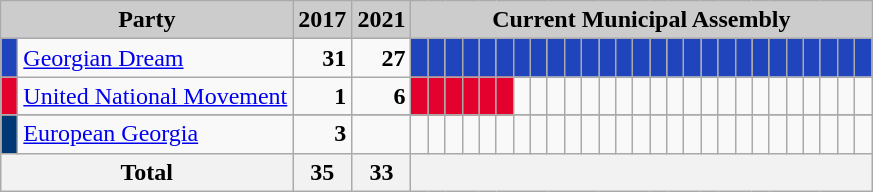<table class="wikitable">
<tr>
<th style="background:#ccc" colspan="2">Party</th>
<th style="background:#ccc">2017</th>
<th style="background:#ccc">2021</th>
<th style="background:#ccc" colspan="45">Current Municipal Assembly</th>
</tr>
<tr>
<td style="background-color: #2044bc"> </td>
<td><a href='#'>Georgian Dream</a></td>
<td style="text-align: right"><strong>31</strong></td>
<td style="text-align: right"><strong>27</strong></td>
<td style="background-color: #2044bc"> </td>
<td style="background-color: #2044bc"> </td>
<td style="background-color: #2044bc"> </td>
<td style="background-color: #2044bc"> </td>
<td style="background-color: #2044bc"> </td>
<td style="background-color: #2044bc"> </td>
<td style="background-color: #2044bc"> </td>
<td style="background-color: #2044bc"> </td>
<td style="background-color: #2044bc"> </td>
<td style="background-color: #2044bc"> </td>
<td style="background-color: #2044bc"> </td>
<td style="background-color: #2044bc"> </td>
<td style="background-color: #2044bc"> </td>
<td style="background-color: #2044bc"> </td>
<td style="background-color: #2044bc"> </td>
<td style="background-color: #2044bc"> </td>
<td style="background-color: #2044bc"> </td>
<td style="background-color: #2044bc"> </td>
<td style="background-color: #2044bc"> </td>
<td style="background-color: #2044bc"> </td>
<td style="background-color: #2044bc"> </td>
<td style="background-color: #2044bc"> </td>
<td style="background-color: #2044bc"> </td>
<td style="background-color: #2044bc"> </td>
<td style="background-color: #2044bc"> </td>
<td style="background-color: #2044bc"> </td>
<td style="background-color: #2044bc"> </td>
</tr>
<tr>
<td style="background-color: #e4012e"> </td>
<td><a href='#'>United National Movement</a></td>
<td style="text-align: right"><strong>1</strong></td>
<td style="text-align: right"><strong>6</strong></td>
<td style="background-color: #e4012e"></td>
<td style="background-color: #e4012e"> </td>
<td style="background-color: #e4012e"> </td>
<td style="background-color: #e4012e"> </td>
<td style="background-color: #e4012e"> </td>
<td style="background-color: #e4012e"> </td>
<td></td>
<td></td>
<td></td>
<td></td>
<td></td>
<td></td>
<td></td>
<td></td>
<td></td>
<td></td>
<td></td>
<td></td>
<td></td>
<td></td>
<td></td>
<td></td>
<td></td>
<td></td>
<td></td>
<td></td>
<td></td>
</tr>
<tr>
</tr>
<tr>
<td style="background-color: #003876"> </td>
<td><a href='#'>European Georgia</a></td>
<td style="text-align: right"><strong>3</strong></td>
<td></td>
<td></td>
<td></td>
<td></td>
<td></td>
<td></td>
<td></td>
<td></td>
<td></td>
<td></td>
<td></td>
<td></td>
<td></td>
<td></td>
<td></td>
<td></td>
<td></td>
<td></td>
<td></td>
<td></td>
<td></td>
<td></td>
<td></td>
<td></td>
<td></td>
<td></td>
<td></td>
<td></td>
</tr>
<tr>
<th colspan=2>Total</th>
<th align=right>35</th>
<th align=right>33</th>
<th colspan=45> </th>
</tr>
</table>
